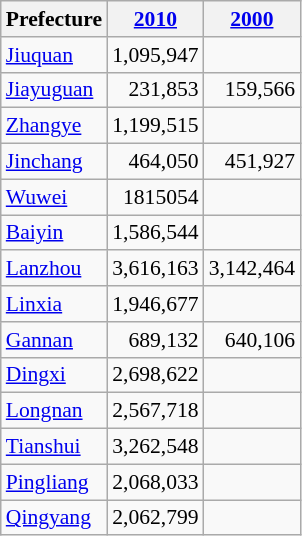<table class="wikitable sortable" style="font-size:90%;" align="center">
<tr>
<th>Prefecture</th>
<th><a href='#'>2010</a></th>
<th><a href='#'>2000</a></th>
</tr>
<tr --------->
<td><a href='#'>Jiuquan</a></td>
<td style="text-align: right;">1,095,947</td>
<td style="text-align: right;"></td>
</tr>
<tr --------->
<td><a href='#'>Jiayuguan</a></td>
<td style="text-align: right;">231,853</td>
<td style="text-align: right;">159,566</td>
</tr>
<tr --------->
<td><a href='#'>Zhangye</a></td>
<td style="text-align: right;">1,199,515</td>
<td style="text-align: right;"></td>
</tr>
<tr --------->
<td><a href='#'>Jinchang</a></td>
<td style="text-align: right;">464,050</td>
<td style="text-align: right;">451,927</td>
</tr>
<tr --------->
<td><a href='#'>Wuwei</a></td>
<td style="text-align: right;">1815054</td>
<td style="text-align: right;"></td>
</tr>
<tr --------->
<td><a href='#'>Baiyin</a></td>
<td style="text-align: right;">1,586,544</td>
<td style="text-align: right;"></td>
</tr>
<tr --------->
<td><a href='#'>Lanzhou</a></td>
<td style="text-align: right;">3,616,163</td>
<td style="text-align: right;">3,142,464</td>
</tr>
<tr --------->
<td><a href='#'>Linxia</a></td>
<td style="text-align: right;">1,946,677</td>
<td style="text-align: right;"></td>
</tr>
<tr --------->
<td><a href='#'>Gannan</a></td>
<td style="text-align: right;">689,132</td>
<td style="text-align: right;">640,106</td>
</tr>
<tr --------->
<td><a href='#'>Dingxi</a></td>
<td style="text-align: right;">2,698,622</td>
<td style="text-align: right;"></td>
</tr>
<tr --------->
<td><a href='#'>Longnan</a></td>
<td style="text-align: right;">2,567,718</td>
<td style="text-align: right;"></td>
</tr>
<tr --------->
<td><a href='#'>Tianshui</a></td>
<td style="text-align: right;">3,262,548</td>
<td style="text-align: right;"></td>
</tr>
<tr --------->
<td><a href='#'>Pingliang</a></td>
<td style="text-align: right;">2,068,033</td>
<td style="text-align: right;"></td>
</tr>
<tr --------->
<td><a href='#'>Qingyang</a></td>
<td style="text-align: right;">2,062,799</td>
<td style="text-align: right;"></td>
</tr>
</table>
